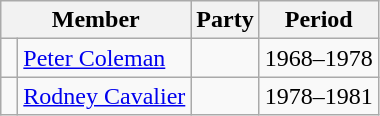<table class="wikitable">
<tr>
<th colspan="2">Member</th>
<th>Party</th>
<th>Period</th>
</tr>
<tr>
<td> </td>
<td><a href='#'>Peter Coleman</a></td>
<td></td>
<td>1968–1978</td>
</tr>
<tr>
<td> </td>
<td><a href='#'>Rodney Cavalier</a></td>
<td></td>
<td>1978–1981</td>
</tr>
</table>
